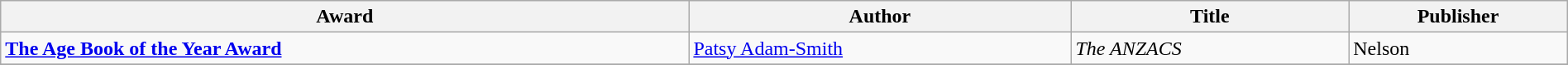<table class="wikitable" width=100%>
<tr>
<th>Award</th>
<th>Author</th>
<th>Title</th>
<th>Publisher</th>
</tr>
<tr>
<td><strong><a href='#'>The Age Book of the Year Award</a></strong></td>
<td><a href='#'>Patsy Adam-Smith</a></td>
<td><em>The ANZACS</em></td>
<td>Nelson</td>
</tr>
<tr>
</tr>
</table>
